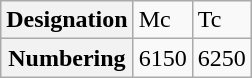<table class="wikitable">
<tr>
<th>Designation</th>
<td>Mc</td>
<td>Tc</td>
</tr>
<tr>
<th>Numbering</th>
<td>6150</td>
<td>6250</td>
</tr>
</table>
